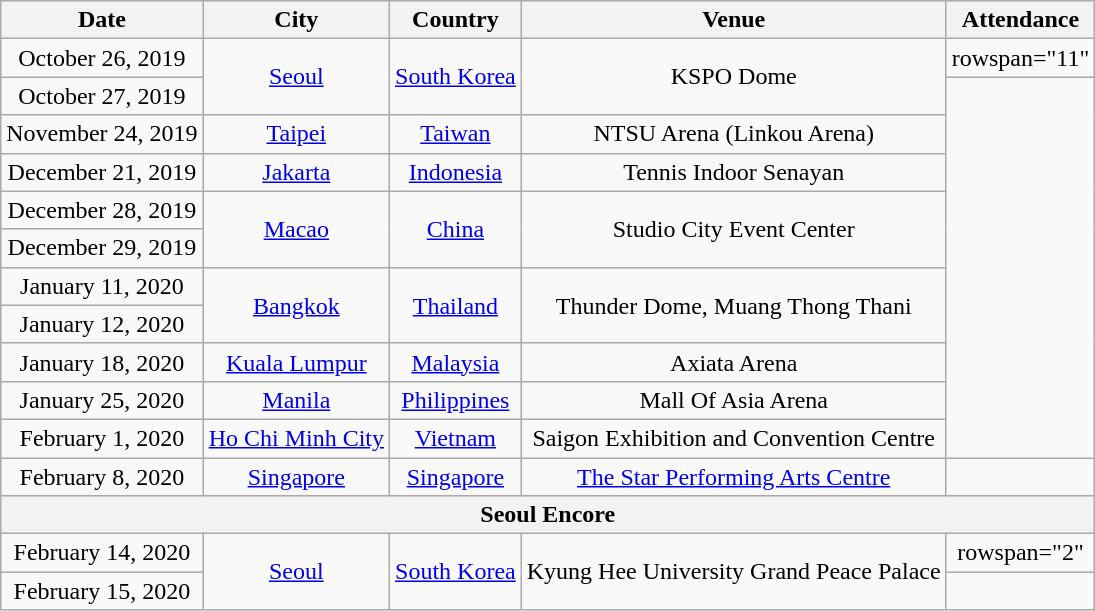<table class="wikitable" style="text-align:center;">
<tr>
<th>Date</th>
<th>City</th>
<th>Country</th>
<th>Venue</th>
<th>Attendance</th>
</tr>
<tr>
<td>October 26, 2019</td>
<td rowspan=2><a href='#'>Seoul</a></td>
<td rowspan=2><a href='#'>South Korea</a></td>
<td rowspan="2">KSPO Dome</td>
<td>rowspan="11" </td>
</tr>
<tr>
<td>October 27, 2019</td>
</tr>
<tr>
<td>November 24, 2019</td>
<td><a href='#'>Taipei</a></td>
<td><a href='#'>Taiwan</a></td>
<td>NTSU Arena (Linkou Arena)</td>
</tr>
<tr>
<td>December 21, 2019</td>
<td><a href='#'>Jakarta</a></td>
<td><a href='#'>Indonesia</a></td>
<td>Tennis Indoor Senayan</td>
</tr>
<tr>
<td>December 28, 2019</td>
<td rowspan=2><a href='#'>Macao</a></td>
<td rowspan=2><a href='#'>China</a></td>
<td rowspan="2">Studio City Event Center</td>
</tr>
<tr>
<td>December 29, 2019</td>
</tr>
<tr>
<td>January 11, 2020</td>
<td rowspan=2><a href='#'>Bangkok</a></td>
<td rowspan=2><a href='#'>Thailand</a></td>
<td rowspan="2">Thunder Dome, Muang Thong Thani</td>
</tr>
<tr>
<td>January 12, 2020</td>
</tr>
<tr>
<td>January 18, 2020</td>
<td><a href='#'>Kuala Lumpur</a></td>
<td><a href='#'>Malaysia</a></td>
<td>Axiata Arena</td>
</tr>
<tr>
<td>January 25, 2020</td>
<td><a href='#'>Manila</a></td>
<td><a href='#'>Philippines</a></td>
<td>Mall Of Asia Arena</td>
</tr>
<tr>
<td>February 1, 2020</td>
<td><a href='#'>Ho Chi Minh City</a></td>
<td><a href='#'>Vietnam</a></td>
<td>Saigon Exhibition and Convention Centre</td>
</tr>
<tr>
<td>February 8, 2020</td>
<td><a href='#'>Singapore</a></td>
<td><a href='#'>Singapore</a></td>
<td><a href='#'>The Star Performing Arts Centre</a></td>
<td></td>
</tr>
<tr>
<th colspan="5">Seoul Encore</th>
</tr>
<tr>
<td>February 14, 2020</td>
<td rowspan=2><a href='#'>Seoul</a></td>
<td rowspan=2><a href='#'>South Korea</a></td>
<td rowspan="2">Kyung Hee University Grand Peace Palace</td>
<td>rowspan="2" </td>
</tr>
<tr>
<td>February 15, 2020</td>
</tr>
</table>
